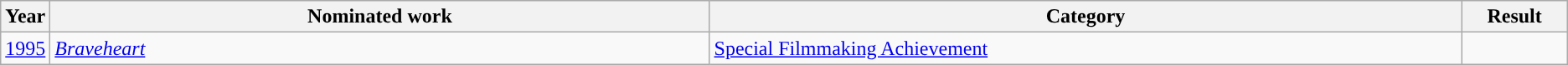<table class="wikitable">
<tr>
<th scope="col" style="width:1em;">Year</th>
<th scope="col" style="width:35em;">Nominated work</th>
<th scope="col" style="width:40em;">Category</th>
<th scope="col" style="width:5em;">Result</th>
</tr>
<tr>
<td><a href='#'>1995</a></td>
<td><em><a href='#'>Braveheart</a></em></td>
<td><a href='#'>Special Filmmaking Achievement</a></td>
<td></td>
</tr>
</table>
